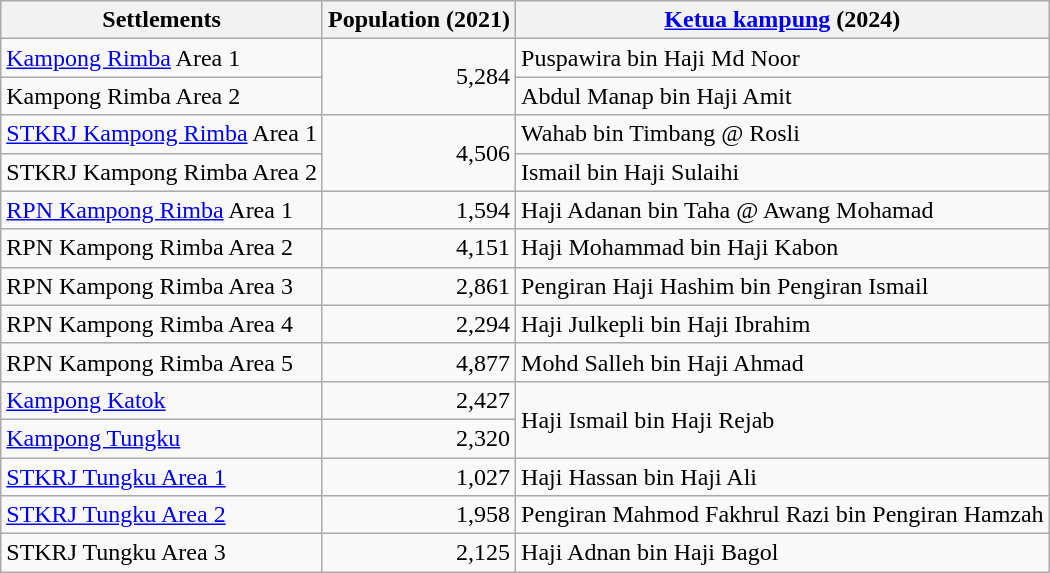<table class="wikitable">
<tr>
<th>Settlements</th>
<th>Population (2021)</th>
<th><a href='#'>Ketua kampung</a> (2024)</th>
</tr>
<tr>
<td><a href='#'>Kampong Rimba</a> Area 1</td>
<td rowspan="2" align="right">5,284</td>
<td>Puspawira bin Haji Md Noor</td>
</tr>
<tr>
<td>Kampong Rimba Area 2</td>
<td>Abdul Manap bin Haji Amit</td>
</tr>
<tr>
<td><a href='#'>STKRJ Kampong Rimba</a> Area 1</td>
<td rowspan="2" align="right">4,506</td>
<td>Wahab bin Timbang @ Rosli</td>
</tr>
<tr>
<td>STKRJ Kampong Rimba Area 2</td>
<td>Ismail bin Haji Sulaihi</td>
</tr>
<tr>
<td><a href='#'>RPN Kampong Rimba</a> Area 1</td>
<td align="right">1,594</td>
<td>Haji Adanan bin Taha @ Awang Mohamad</td>
</tr>
<tr>
<td>RPN Kampong Rimba Area 2</td>
<td align="right">4,151</td>
<td>Haji Mohammad bin Haji Kabon</td>
</tr>
<tr>
<td>RPN Kampong Rimba Area 3</td>
<td align="right">2,861</td>
<td>Pengiran Haji Hashim bin Pengiran Ismail</td>
</tr>
<tr>
<td>RPN Kampong Rimba Area 4</td>
<td align="right">2,294</td>
<td>Haji Julkepli bin Haji Ibrahim</td>
</tr>
<tr>
<td>RPN Kampong Rimba Area 5</td>
<td align="right">4,877</td>
<td>Mohd Salleh bin Haji Ahmad</td>
</tr>
<tr>
<td><a href='#'>Kampong Katok</a></td>
<td align="right">2,427</td>
<td rowspan="2">Haji Ismail bin Haji Rejab</td>
</tr>
<tr>
<td><a href='#'>Kampong Tungku</a></td>
<td align="right">2,320</td>
</tr>
<tr>
<td><a href='#'>STKRJ Tungku Area 1</a></td>
<td align="right">1,027</td>
<td>Haji Hassan bin Haji Ali</td>
</tr>
<tr>
<td><a href='#'>STKRJ Tungku Area 2</a></td>
<td align="right">1,958</td>
<td>Pengiran Mahmod Fakhrul Razi bin Pengiran Hamzah</td>
</tr>
<tr>
<td>STKRJ Tungku Area 3</td>
<td align="right">2,125</td>
<td>Haji Adnan bin Haji Bagol</td>
</tr>
</table>
